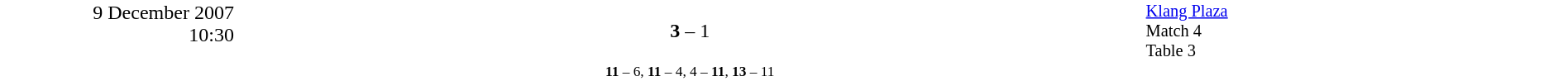<table style="width:100%; background:#ffffff;" cellspacing="0">
<tr>
<td rowspan="2" width="15%" style="text-align:right; vertical-align:top;">9 December 2007<br>10:30<br></td>
<td width="25%" style="text-align:right"><strong></strong></td>
<td width="8%" style="text-align:center"><strong>3</strong> – 1</td>
<td width="25%"></td>
<td width="27%" style="font-size:85%; vertical-align:top;"><a href='#'>Klang Plaza</a><br>Match 4<br>Table 3</td>
</tr>
<tr width="58%" style="font-size:85%;vertical-align:top;"|>
<td colspan="3" style="font-size:85%; text-align:center; vertical-align:top;"><strong>11</strong> – 6, <strong>11</strong> – 4, 4 – <strong>11</strong>, <strong>13</strong> – 11</td>
</tr>
</table>
